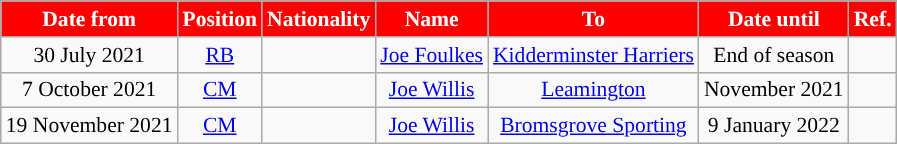<table class="wikitable"  style="text-align:center; font-size:90%; ">
<tr>
<th style="background:red;color:white;">Date from</th>
<th style="background:red;color:white;">Position</th>
<th style="background:red;color:white;">Nationality</th>
<th style="background:red;color:white;">Name</th>
<th style="background:red;color:white;">To</th>
<th style="background:red;color:white;">Date until</th>
<th style="background:red;color:white;">Ref.</th>
</tr>
<tr>
<td>30 July 2021</td>
<td><a href='#'>RB</a></td>
<td></td>
<td><a href='#'>Joe Foulkes</a></td>
<td> <a href='#'>Kidderminster Harriers</a></td>
<td>End of season</td>
<td></td>
</tr>
<tr>
<td>7 October 2021</td>
<td><a href='#'>CM</a></td>
<td></td>
<td><a href='#'>Joe Willis</a></td>
<td> <a href='#'>Leamington</a></td>
<td>November 2021</td>
<td></td>
</tr>
<tr>
<td>19 November 2021</td>
<td><a href='#'>CM</a></td>
<td></td>
<td><a href='#'>Joe Willis</a></td>
<td> <a href='#'>Bromsgrove Sporting</a></td>
<td>9 January 2022</td>
<td></td>
</tr>
</table>
